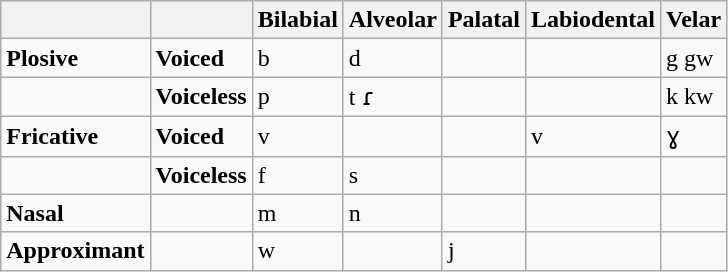<table class="wikitable">
<tr>
<th></th>
<th></th>
<th>Bilabial</th>
<th>Alveolar</th>
<th>Palatal</th>
<th>Labiodental</th>
<th>Velar</th>
</tr>
<tr>
<td><strong>Plosive</strong></td>
<td><strong>Voiced</strong></td>
<td>b</td>
<td>d</td>
<td></td>
<td></td>
<td>g         gw</td>
</tr>
<tr>
<td></td>
<td><strong>Voiceless</strong></td>
<td>p</td>
<td>t          ɾ</td>
<td></td>
<td></td>
<td>k         kw</td>
</tr>
<tr>
<td><strong>Fricative</strong></td>
<td><strong>Voiced</strong></td>
<td>v</td>
<td></td>
<td></td>
<td>v</td>
<td>ɣ</td>
</tr>
<tr>
<td></td>
<td><strong>Voiceless</strong></td>
<td>f</td>
<td>s</td>
<td></td>
<td></td>
<td></td>
</tr>
<tr>
<td><strong>Nasal</strong></td>
<td></td>
<td>m</td>
<td>n</td>
<td></td>
<td></td>
<td></td>
</tr>
<tr>
<td><strong>Approximant</strong></td>
<td></td>
<td>w</td>
<td></td>
<td>j</td>
<td></td>
<td></td>
</tr>
</table>
